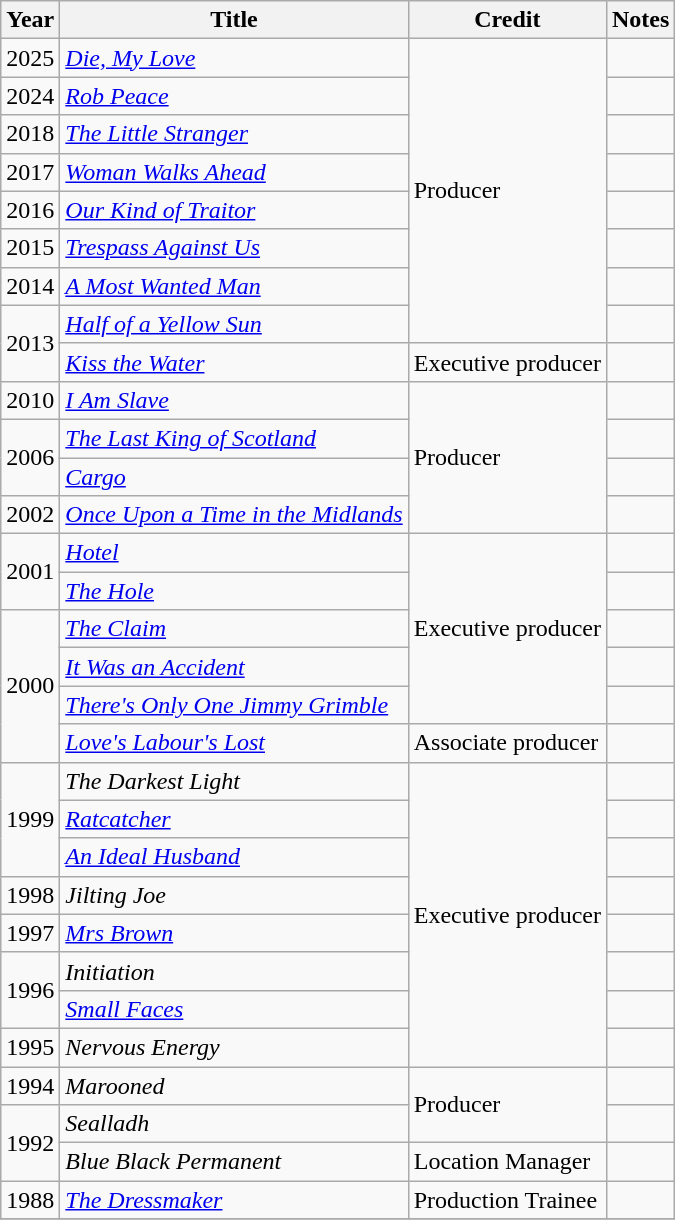<table class="wikitable sortable">
<tr>
<th>Year</th>
<th>Title</th>
<th>Credit</th>
<th>Notes</th>
</tr>
<tr>
<td>2025</td>
<td><em><a href='#'>Die, My Love</a></em></td>
<td rowspan="8">Producer</td>
<td></td>
</tr>
<tr>
<td>2024</td>
<td><em><a href='#'>Rob Peace</a></em></td>
<td></td>
</tr>
<tr>
<td>2018</td>
<td><em><a href='#'>The Little Stranger</a></em></td>
<td></td>
</tr>
<tr>
<td>2017</td>
<td><em><a href='#'>Woman Walks Ahead</a></em></td>
<td></td>
</tr>
<tr>
<td>2016</td>
<td><em><a href='#'>Our Kind of Traitor</a></em></td>
<td></td>
</tr>
<tr>
<td>2015</td>
<td><em><a href='#'>Trespass Against Us</a></em></td>
<td></td>
</tr>
<tr>
<td>2014</td>
<td><em><a href='#'>A Most Wanted Man</a></em></td>
<td></td>
</tr>
<tr>
<td rowspan="2">2013</td>
<td><em><a href='#'>Half of a Yellow Sun</a></em></td>
<td></td>
</tr>
<tr>
<td><em><a href='#'>Kiss the Water</a></em></td>
<td>Executive producer</td>
<td></td>
</tr>
<tr>
<td>2010</td>
<td><em><a href='#'>I Am Slave</a></em></td>
<td rowspan="4">Producer</td>
<td></td>
</tr>
<tr>
<td rowspan="2">2006</td>
<td><em><a href='#'>The Last King of Scotland</a></em></td>
<td></td>
</tr>
<tr>
<td><em><a href='#'>Cargo</a></em></td>
<td></td>
</tr>
<tr>
<td>2002</td>
<td><em><a href='#'>Once Upon a Time in the Midlands</a></em></td>
<td></td>
</tr>
<tr>
<td rowspan="2">2001</td>
<td><em><a href='#'>Hotel</a></em></td>
<td rowspan="5">Executive producer</td>
<td></td>
</tr>
<tr>
<td><em><a href='#'>The Hole</a></em></td>
<td></td>
</tr>
<tr>
<td rowspan="4">2000</td>
<td><em><a href='#'>The Claim</a></em></td>
<td></td>
</tr>
<tr>
<td><em><a href='#'>It Was an Accident</a></em></td>
<td></td>
</tr>
<tr>
<td><em><a href='#'>There's Only One Jimmy Grimble</a></em></td>
<td></td>
</tr>
<tr>
<td><em><a href='#'>Love's Labour's Lost</a></em></td>
<td>Associate producer</td>
<td></td>
</tr>
<tr>
<td rowspan="3">1999</td>
<td><em>The Darkest Light</em></td>
<td rowspan="8">Executive producer</td>
<td></td>
</tr>
<tr>
<td><em><a href='#'>Ratcatcher</a></em></td>
<td></td>
</tr>
<tr>
<td><em><a href='#'>An Ideal Husband</a></em></td>
<td></td>
</tr>
<tr>
<td>1998</td>
<td><em>Jilting Joe</em></td>
<td></td>
</tr>
<tr>
<td>1997</td>
<td><em><a href='#'>Mrs Brown</a></em></td>
<td></td>
</tr>
<tr>
<td rowspan="2">1996</td>
<td><em>Initiation</em></td>
<td></td>
</tr>
<tr>
<td><em><a href='#'>Small Faces</a></em></td>
<td></td>
</tr>
<tr>
<td>1995</td>
<td><em>Nervous Energy</em></td>
<td></td>
</tr>
<tr>
<td>1994</td>
<td><em>Marooned</em></td>
<td rowspan="2">Producer</td>
<td></td>
</tr>
<tr>
<td rowspan="2">1992</td>
<td><em>Sealladh</em></td>
<td></td>
</tr>
<tr>
<td><em>Blue Black Permanent</em></td>
<td>Location Manager</td>
<td></td>
</tr>
<tr>
<td>1988</td>
<td><em><a href='#'>The Dressmaker</a></em></td>
<td>Production Trainee</td>
<td></td>
</tr>
<tr>
</tr>
</table>
